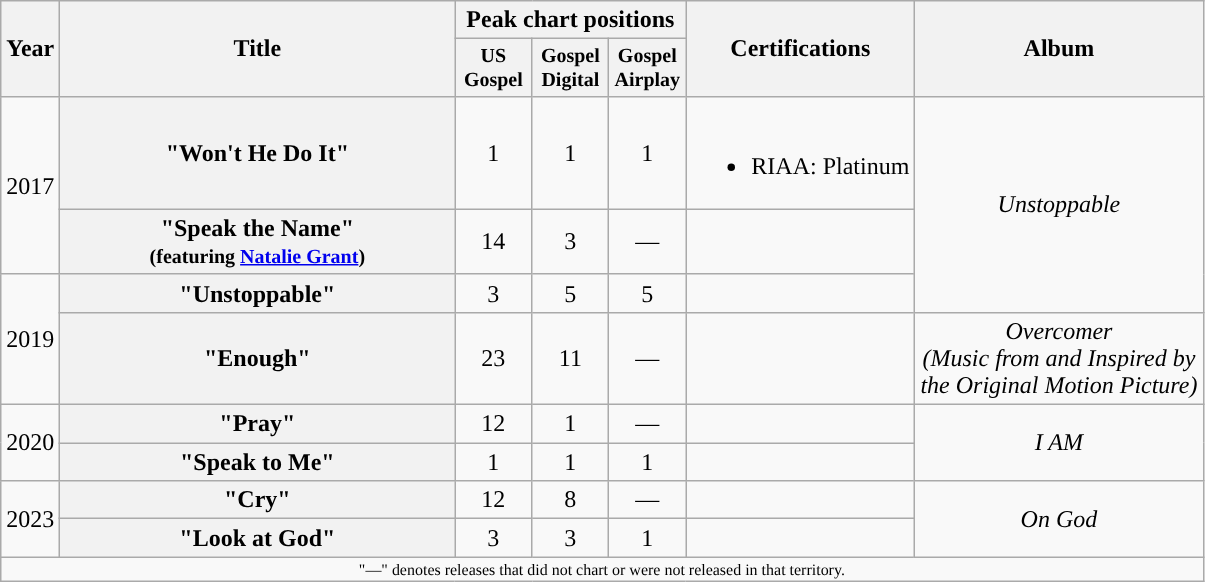<table class="wikitable plainrowheaders" style="text-align:center;">
<tr>
<th rowspan="2">Year</th>
<th rowspan="2" style="width:16em;">Title</th>
<th colspan="3">Peak chart positions</th>
<th rowspan="2">Certifications</th>
<th rowspan="2">Album</th>
</tr>
<tr style="font-size:smaller;">
<th width="45">US Gospel</th>
<th width="45">Gospel Digital</th>
<th width="45">Gospel Airplay</th>
</tr>
<tr>
<td rowspan="2">2017</td>
<th scope="row">"Won't He Do It"</th>
<td>1</td>
<td>1</td>
<td>1</td>
<td><br><ul><li>RIAA: Platinum</li></ul></td>
<td rowspan="3"><em>Unstoppable</em></td>
</tr>
<tr>
<th scope="row">"Speak the Name"<br><small>(featuring <a href='#'>Natalie Grant</a>)</small></th>
<td>14</td>
<td>3</td>
<td>—</td>
<td></td>
</tr>
<tr>
<td rowspan="2">2019</td>
<th scope="row">"Unstoppable"</th>
<td>3</td>
<td>5</td>
<td>5</td>
<td></td>
</tr>
<tr>
<th scope="row">"Enough"</th>
<td>23</td>
<td>11</td>
<td>—</td>
<td></td>
<td><em>Overcomer<br>(Music from and Inspired by<br>the Original Motion Picture)</em></td>
</tr>
<tr>
<td rowspan="2">2020</td>
<th scope="row">"Pray"</th>
<td>12</td>
<td>1</td>
<td>—</td>
<td></td>
<td rowspan="2"><em>I AM</em></td>
</tr>
<tr>
<th scope="row">"Speak to Me"</th>
<td>1</td>
<td>1</td>
<td>1</td>
<td></td>
</tr>
<tr>
<td rowspan="2”">2023</td>
<th scope="row">"Cry"</th>
<td>12</td>
<td>8</td>
<td>—</td>
<td></td>
<td rowspan="2”"><em>On God</em></td>
</tr>
<tr>
<th scope="row">"Look at God"</th>
<td>3</td>
<td>3</td>
<td>1</td>
</tr>
<tr>
<td align="center" colspan="14" style="font-size:8pt">"—" denotes releases that did not chart or were not released in that territory.</td>
</tr>
</table>
